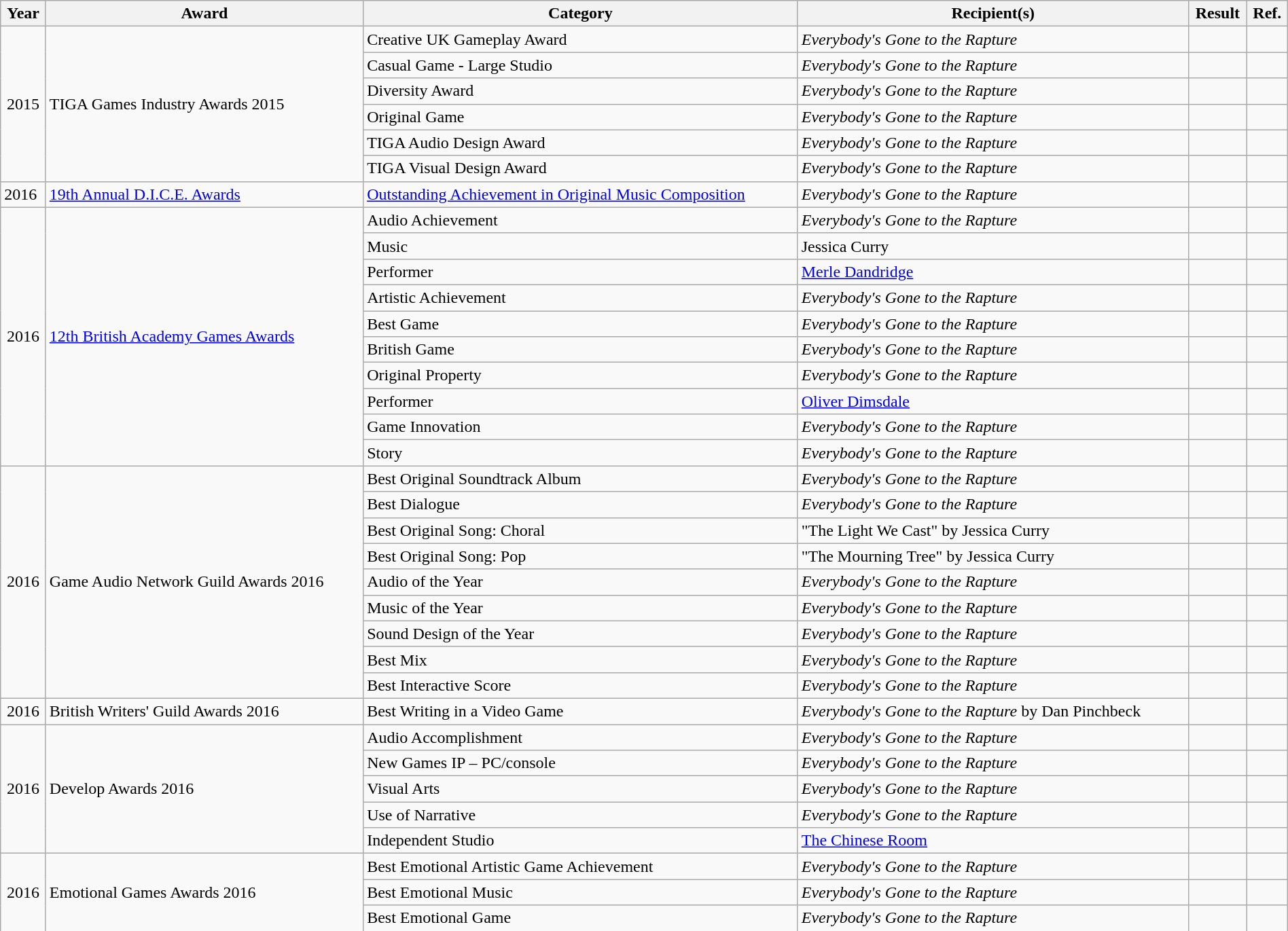<table class="wikitable" style="border:none; margin:0; width:100%;">
<tr>
<th>Year</th>
<th>Award</th>
<th>Category</th>
<th>Recipient(s)</th>
<th>Result</th>
<th class="unsortable">Ref.</th>
</tr>
<tr>
<td style="text-align:center;" rowspan="6">2015</td>
<td rowspan=6>TIGA Games Industry Awards 2015</td>
<td>Creative UK Gameplay Award</td>
<td><em>Everybody's Gone to the Rapture</em></td>
<td></td>
<td style="text-align:center;"></td>
</tr>
<tr>
<td>Casual Game - Large Studio</td>
<td><em>Everybody's Gone to the Rapture</em></td>
<td></td>
<td style="text-align:center;"></td>
</tr>
<tr>
<td>Diversity Award</td>
<td><em>Everybody's Gone to the Rapture</em></td>
<td></td>
<td style="text-align:center;"></td>
</tr>
<tr>
<td>Original Game</td>
<td><em>Everybody's Gone to the Rapture</em></td>
<td></td>
<td style="text-align:center;"></td>
</tr>
<tr>
<td>TIGA Audio Design Award</td>
<td><em>Everybody's Gone to the Rapture</em></td>
<td></td>
<td style="text-align:center;"></td>
</tr>
<tr>
<td>TIGA Visual Design Award</td>
<td><em>Everybody's Gone to the Rapture</em></td>
<td></td>
<td style="text-align:center;"></td>
</tr>
<tr>
<td style="text-aligh:center;">2016</td>
<td><a href='#'>19th Annual D.I.C.E. Awards</a></td>
<td><a href='#'>Outstanding Achievement in Original Music Composition</a></td>
<td><em>Everybody's Gone to the Rapture</em></td>
<td></td>
<td style="text-align:center;"></td>
</tr>
<tr>
<td style="text-align:center;" rowspan="10">2016</td>
<td rowspan=10><a href='#'>12th British Academy Games Awards</a></td>
<td>Audio Achievement</td>
<td><em>Everybody's Gone to the Rapture</em></td>
<td></td>
<td style="text-align:center;"></td>
</tr>
<tr>
<td>Music</td>
<td>Jessica Curry</td>
<td></td>
<td style="text-align:center;"></td>
</tr>
<tr>
<td>Performer</td>
<td><a href='#'>Merle Dandridge</a></td>
<td></td>
<td style="text-align:center;"></td>
</tr>
<tr>
<td>Artistic Achievement</td>
<td><em>Everybody's Gone to the Rapture</em></td>
<td></td>
<td style="text-align:center;"></td>
</tr>
<tr>
<td>Best Game</td>
<td><em>Everybody's Gone to the Rapture</em></td>
<td></td>
<td style="text-align:center;"></td>
</tr>
<tr>
<td>British Game</td>
<td><em>Everybody's Gone to the Rapture</em></td>
<td></td>
<td style="text-align:center;"></td>
</tr>
<tr>
<td>Original Property</td>
<td><em>Everybody's Gone to the Rapture</em></td>
<td></td>
<td style="text-align:center;"></td>
</tr>
<tr>
<td>Performer</td>
<td><a href='#'>Oliver Dimsdale</a></td>
<td></td>
<td style="text-align:center;"></td>
</tr>
<tr>
<td>Game Innovation</td>
<td><em>Everybody's Gone to the Rapture</em></td>
<td></td>
<td style="text-align:center;"></td>
</tr>
<tr>
<td>Story</td>
<td><em>Everybody's Gone to the Rapture</em></td>
<td></td>
<td style="text-align:center;"></td>
</tr>
<tr>
<td style="text-align:center;" rowspan="9">2016</td>
<td rowspan=9>Game Audio Network Guild Awards 2016</td>
<td>Best Original Soundtrack Album</td>
<td><em>Everybody's Gone to the Rapture</em></td>
<td></td>
<td style="text-align:center;"></td>
</tr>
<tr>
<td>Best Dialogue</td>
<td><em>Everybody's Gone to the Rapture</em></td>
<td></td>
<td style="text-align:center;"></td>
</tr>
<tr>
<td>Best Original Song: Choral</td>
<td>"The Light We Cast" by Jessica Curry</td>
<td></td>
<td style="text-align:center;"></td>
</tr>
<tr>
<td>Best Original Song: Pop</td>
<td>"The Mourning Tree" by Jessica Curry</td>
<td></td>
<td style="text-align:center;"></td>
</tr>
<tr>
<td>Audio of the Year</td>
<td><em>Everybody's Gone to the Rapture</em></td>
<td></td>
<td style="text-align:center;"></td>
</tr>
<tr>
<td>Music of the Year</td>
<td><em>Everybody's Gone to the Rapture</em></td>
<td></td>
<td style="text-align:center;"></td>
</tr>
<tr>
<td>Sound Design of the Year</td>
<td><em>Everybody's Gone to the Rapture</em></td>
<td></td>
<td style="text-align:center;"></td>
</tr>
<tr>
<td>Best Mix</td>
<td><em>Everybody's Gone to the Rapture</em></td>
<td></td>
<td style="text-align:center;"></td>
</tr>
<tr>
<td>Best Interactive Score</td>
<td><em>Everybody's Gone to the Rapture</em></td>
<td></td>
<td style="text-align:center;"></td>
</tr>
<tr>
<td style="text-align:center;" rowspan="1">2016</td>
<td rowspan=1>British Writers' Guild Awards 2016</td>
<td>Best Writing in a Video Game</td>
<td><em>Everybody's Gone to the Rapture</em> by Dan Pinchbeck</td>
<td></td>
<td style="text-align:center;"></td>
</tr>
<tr>
<td style="text-align:center;" rowspan="5">2016</td>
<td rowspan=5>Develop Awards 2016</td>
<td>Audio Accomplishment</td>
<td><em>Everybody's Gone to the Rapture</em></td>
<td></td>
<td style="text-align:center;"></td>
</tr>
<tr>
<td>New Games IP – PC/console</td>
<td><em>Everybody's Gone to the Rapture</em></td>
<td></td>
<td style="text-align:center;"></td>
</tr>
<tr>
<td>Visual Arts</td>
<td><em>Everybody's Gone to the Rapture</em></td>
<td></td>
<td style="text-align:center;"></td>
</tr>
<tr>
<td>Use of Narrative</td>
<td><em>Everybody's Gone to the Rapture</em></td>
<td></td>
<td style="text-align:center;"></td>
</tr>
<tr>
<td>Independent Studio</td>
<td><a href='#'>The Chinese Room</a></td>
<td></td>
<td style="text-align:center;"></td>
</tr>
<tr>
<td style="text-align:center;" rowspan="3">2016</td>
<td rowspan=3>Emotional Games Awards 2016</td>
<td>Best Emotional Artistic Game Achievement</td>
<td><em>Everybody's Gone to the Rapture</em></td>
<td></td>
<td style="text-align:center;"></td>
</tr>
<tr>
<td>Best Emotional Music</td>
<td><em>Everybody's Gone to the Rapture</em></td>
<td></td>
<td style="text-align:center;"></td>
</tr>
<tr>
<td>Best Emotional Game</td>
<td><em>Everybody's Gone to the Rapture</em></td>
<td></td>
<td style="text-align:center;"></td>
</tr>
<tr>
</tr>
</table>
